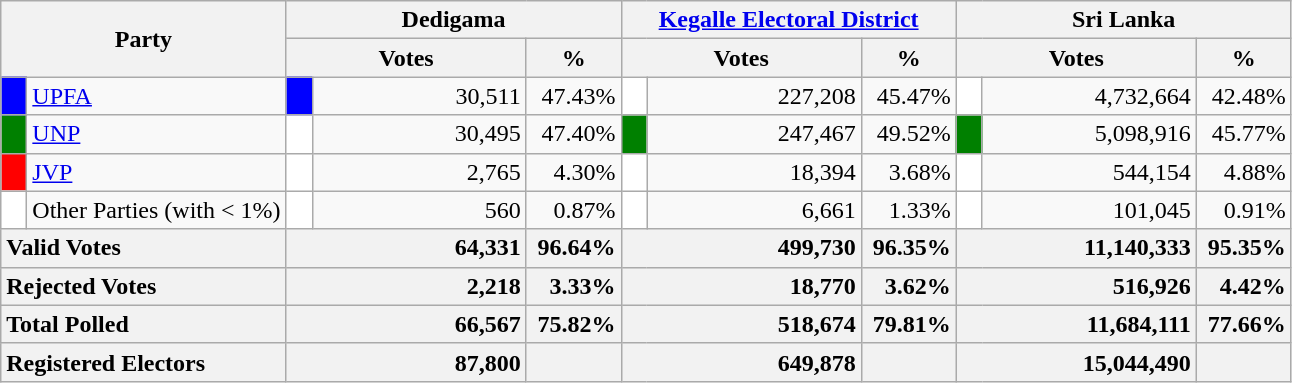<table class="wikitable">
<tr>
<th colspan="2" width="144px"rowspan="2">Party</th>
<th colspan="3" width="216px">Dedigama</th>
<th colspan="3" width="216px"><a href='#'>Kegalle Electoral District</a></th>
<th colspan="3" width="216px">Sri Lanka</th>
</tr>
<tr>
<th colspan="2" width="144px">Votes</th>
<th>%</th>
<th colspan="2" width="144px">Votes</th>
<th>%</th>
<th colspan="2" width="144px">Votes</th>
<th>%</th>
</tr>
<tr>
<td style="background-color:blue;" width="10px"></td>
<td style="text-align:left;"><a href='#'>UPFA</a></td>
<td style="background-color:blue;" width="10px"></td>
<td style="text-align:right;">30,511</td>
<td style="text-align:right;">47.43%</td>
<td style="background-color:white;" width="10px"></td>
<td style="text-align:right;">227,208</td>
<td style="text-align:right;">45.47%</td>
<td style="background-color:white;" width="10px"></td>
<td style="text-align:right;">4,732,664</td>
<td style="text-align:right;">42.48%</td>
</tr>
<tr>
<td style="background-color:green;" width="10px"></td>
<td style="text-align:left;"><a href='#'>UNP</a></td>
<td style="background-color:white;" width="10px"></td>
<td style="text-align:right;">30,495</td>
<td style="text-align:right;">47.40%</td>
<td style="background-color:green;" width="10px"></td>
<td style="text-align:right;">247,467</td>
<td style="text-align:right;">49.52%</td>
<td style="background-color:green;" width="10px"></td>
<td style="text-align:right;">5,098,916</td>
<td style="text-align:right;">45.77%</td>
</tr>
<tr>
<td style="background-color:red;" width="10px"></td>
<td style="text-align:left;"><a href='#'>JVP</a></td>
<td style="background-color:white;" width="10px"></td>
<td style="text-align:right;">2,765</td>
<td style="text-align:right;">4.30%</td>
<td style="background-color:white;" width="10px"></td>
<td style="text-align:right;">18,394</td>
<td style="text-align:right;">3.68%</td>
<td style="background-color:white;" width="10px"></td>
<td style="text-align:right;">544,154</td>
<td style="text-align:right;">4.88%</td>
</tr>
<tr>
<td style="background-color:white;" width="10px"></td>
<td style="text-align:left;">Other Parties (with < 1%)</td>
<td style="background-color:white;" width="10px"></td>
<td style="text-align:right;">560</td>
<td style="text-align:right;">0.87%</td>
<td style="background-color:white;" width="10px"></td>
<td style="text-align:right;">6,661</td>
<td style="text-align:right;">1.33%</td>
<td style="background-color:white;" width="10px"></td>
<td style="text-align:right;">101,045</td>
<td style="text-align:right;">0.91%</td>
</tr>
<tr>
<th colspan="2" width="144px"style="text-align:left;">Valid Votes</th>
<th style="text-align:right;"colspan="2" width="144px">64,331</th>
<th style="text-align:right;">96.64%</th>
<th style="text-align:right;"colspan="2" width="144px">499,730</th>
<th style="text-align:right;">96.35%</th>
<th style="text-align:right;"colspan="2" width="144px">11,140,333</th>
<th style="text-align:right;">95.35%</th>
</tr>
<tr>
<th colspan="2" width="144px"style="text-align:left;">Rejected Votes</th>
<th style="text-align:right;"colspan="2" width="144px">2,218</th>
<th style="text-align:right;">3.33%</th>
<th style="text-align:right;"colspan="2" width="144px">18,770</th>
<th style="text-align:right;">3.62%</th>
<th style="text-align:right;"colspan="2" width="144px">516,926</th>
<th style="text-align:right;">4.42%</th>
</tr>
<tr>
<th colspan="2" width="144px"style="text-align:left;">Total Polled</th>
<th style="text-align:right;"colspan="2" width="144px">66,567</th>
<th style="text-align:right;">75.82%</th>
<th style="text-align:right;"colspan="2" width="144px">518,674</th>
<th style="text-align:right;">79.81%</th>
<th style="text-align:right;"colspan="2" width="144px">11,684,111</th>
<th style="text-align:right;">77.66%</th>
</tr>
<tr>
<th colspan="2" width="144px"style="text-align:left;">Registered Electors</th>
<th style="text-align:right;"colspan="2" width="144px">87,800</th>
<th></th>
<th style="text-align:right;"colspan="2" width="144px">649,878</th>
<th></th>
<th style="text-align:right;"colspan="2" width="144px">15,044,490</th>
<th></th>
</tr>
</table>
